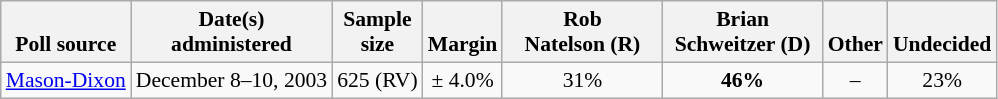<table class="wikitable" style="font-size:90%;text-align:center;">
<tr valign=bottom>
<th>Poll source</th>
<th>Date(s)<br>administered</th>
<th>Sample<br>size</th>
<th>Margin<br></th>
<th style="width:100px;">Rob<br>Natelson (R)</th>
<th style="width:100px;">Brian<br>Schweitzer (D)</th>
<th>Other</th>
<th>Undecided</th>
</tr>
<tr>
<td style="text-align:left;"><a href='#'>Mason-Dixon</a></td>
<td>December 8–10, 2003</td>
<td>625 (RV)</td>
<td>± 4.0%</td>
<td>31%</td>
<td><strong>46%</strong></td>
<td>–</td>
<td>23%</td>
</tr>
</table>
